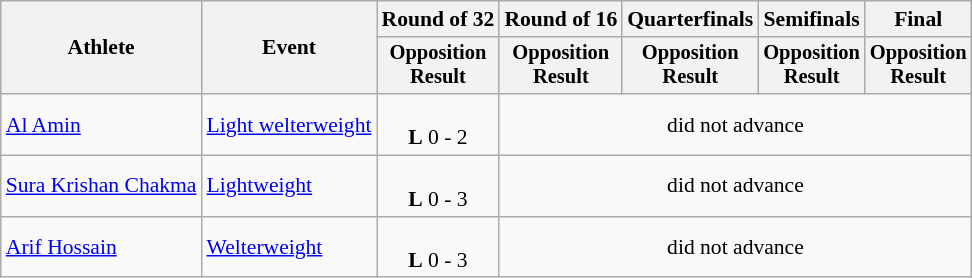<table class="wikitable" style="font-size:90%">
<tr>
<th rowspan=2>Athlete</th>
<th rowspan=2>Event</th>
<th>Round of 32</th>
<th>Round of 16</th>
<th>Quarterfinals</th>
<th>Semifinals</th>
<th colspan=2>Final</th>
</tr>
<tr style="font-size:95%">
<th>Opposition<br>Result</th>
<th>Opposition<br>Result</th>
<th>Opposition<br>Result</th>
<th>Opposition<br>Result</th>
<th>Opposition<br>Result</th>
</tr>
<tr align=center>
<td align=left><a href='#'>Al Amin</a></td>
<td align=left><a href='#'>Light welterweight</a></td>
<td><br><strong>L</strong> 0 - 2</td>
<td colspan=4>did not advance</td>
</tr>
<tr align=center>
<td align=left><a href='#'>Sura Krishan Chakma</a></td>
<td align=left><a href='#'>Lightweight</a></td>
<td><br><strong>L</strong> 0 - 3</td>
<td colspan=4>did not advance</td>
</tr>
<tr align=center>
<td align=left><a href='#'>Arif Hossain</a></td>
<td align=left><a href='#'>Welterweight</a></td>
<td><br><strong>L</strong> 0 - 3</td>
<td colspan=4>did not advance</td>
</tr>
</table>
